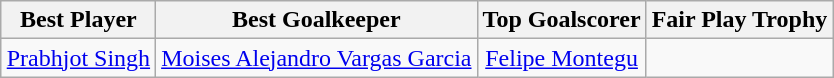<table class=wikitable style="text-align:center; margin:auto">
<tr>
<th>Best Player</th>
<th>Best Goalkeeper</th>
<th>Top Goalscorer</th>
<th>Fair Play Trophy</th>
</tr>
<tr>
<td> <a href='#'>Prabhjot Singh</a></td>
<td> <a href='#'>Moises Alejandro Vargas Garcia</a></td>
<td> <a href='#'>Felipe Montegu</a></td>
<td></td>
</tr>
</table>
